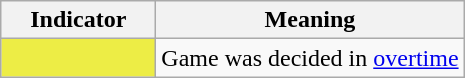<table class="wikitable">
<tr>
<th scope="col">Indicator</th>
<th scope="col">Meaning</th>
</tr>
<tr>
<th scope="row" style="background:#eded45;width:6em"><sup></sup></th>
<td>Game was decided in <a href='#'>overtime</a></td>
</tr>
</table>
